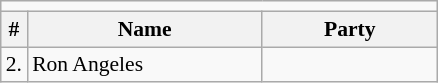<table class=wikitable style="font-size:90%">
<tr>
<td colspan=4 bgcolor=></td>
</tr>
<tr>
<th>#</th>
<th width=150px>Name</th>
<th colspan=2 width=110px>Party</th>
</tr>
<tr>
<td>2.</td>
<td>Ron Angeles</td>
<td></td>
</tr>
</table>
